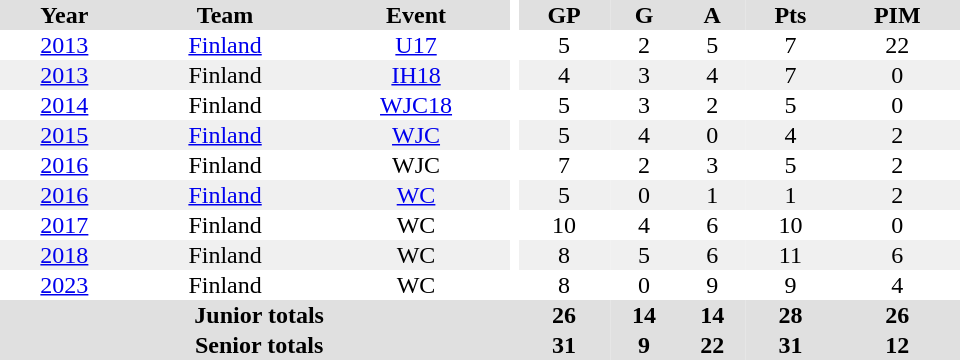<table border="0" cellpadding="1" cellspacing="0" ID="Table3" style="text-align:center; width:40em;">
<tr bgcolor="#e0e0e0">
<th>Year</th>
<th>Team</th>
<th>Event</th>
<th rowspan="102" bgcolor="#ffffff"></th>
<th>GP</th>
<th>G</th>
<th>A</th>
<th>Pts</th>
<th>PIM</th>
</tr>
<tr>
<td><a href='#'>2013</a></td>
<td><a href='#'>Finland</a></td>
<td><a href='#'>U17</a></td>
<td>5</td>
<td>2</td>
<td>5</td>
<td>7</td>
<td>22</td>
</tr>
<tr bgcolor="#f0f0f0">
<td><a href='#'>2013</a></td>
<td>Finland</td>
<td><a href='#'>IH18</a></td>
<td>4</td>
<td>3</td>
<td>4</td>
<td>7</td>
<td>0</td>
</tr>
<tr>
<td><a href='#'>2014</a></td>
<td>Finland</td>
<td><a href='#'>WJC18</a></td>
<td>5</td>
<td>3</td>
<td>2</td>
<td>5</td>
<td>0</td>
</tr>
<tr bgcolor="#f0f0f0">
<td><a href='#'>2015</a></td>
<td><a href='#'>Finland</a></td>
<td><a href='#'>WJC</a></td>
<td>5</td>
<td>4</td>
<td>0</td>
<td>4</td>
<td>2</td>
</tr>
<tr>
<td><a href='#'>2016</a></td>
<td>Finland</td>
<td>WJC</td>
<td>7</td>
<td>2</td>
<td>3</td>
<td>5</td>
<td>2</td>
</tr>
<tr bgcolor="#f0f0f0">
<td><a href='#'>2016</a></td>
<td><a href='#'>Finland</a></td>
<td><a href='#'>WC</a></td>
<td>5</td>
<td>0</td>
<td>1</td>
<td>1</td>
<td>2</td>
</tr>
<tr>
<td><a href='#'>2017</a></td>
<td>Finland</td>
<td>WC</td>
<td>10</td>
<td>4</td>
<td>6</td>
<td>10</td>
<td>0</td>
</tr>
<tr bgcolor="#f0f0f0">
<td><a href='#'>2018</a></td>
<td>Finland</td>
<td>WC</td>
<td>8</td>
<td>5</td>
<td>6</td>
<td>11</td>
<td>6</td>
</tr>
<tr>
<td><a href='#'>2023</a></td>
<td>Finland</td>
<td>WC</td>
<td>8</td>
<td>0</td>
<td>9</td>
<td>9</td>
<td>4</td>
</tr>
<tr bgcolor="#e0e0e0">
<th colspan="4">Junior totals</th>
<th>26</th>
<th>14</th>
<th>14</th>
<th>28</th>
<th>26</th>
</tr>
<tr bgcolor="#e0e0e0">
<th colspan="4">Senior totals</th>
<th>31</th>
<th>9</th>
<th>22</th>
<th>31</th>
<th>12</th>
</tr>
</table>
